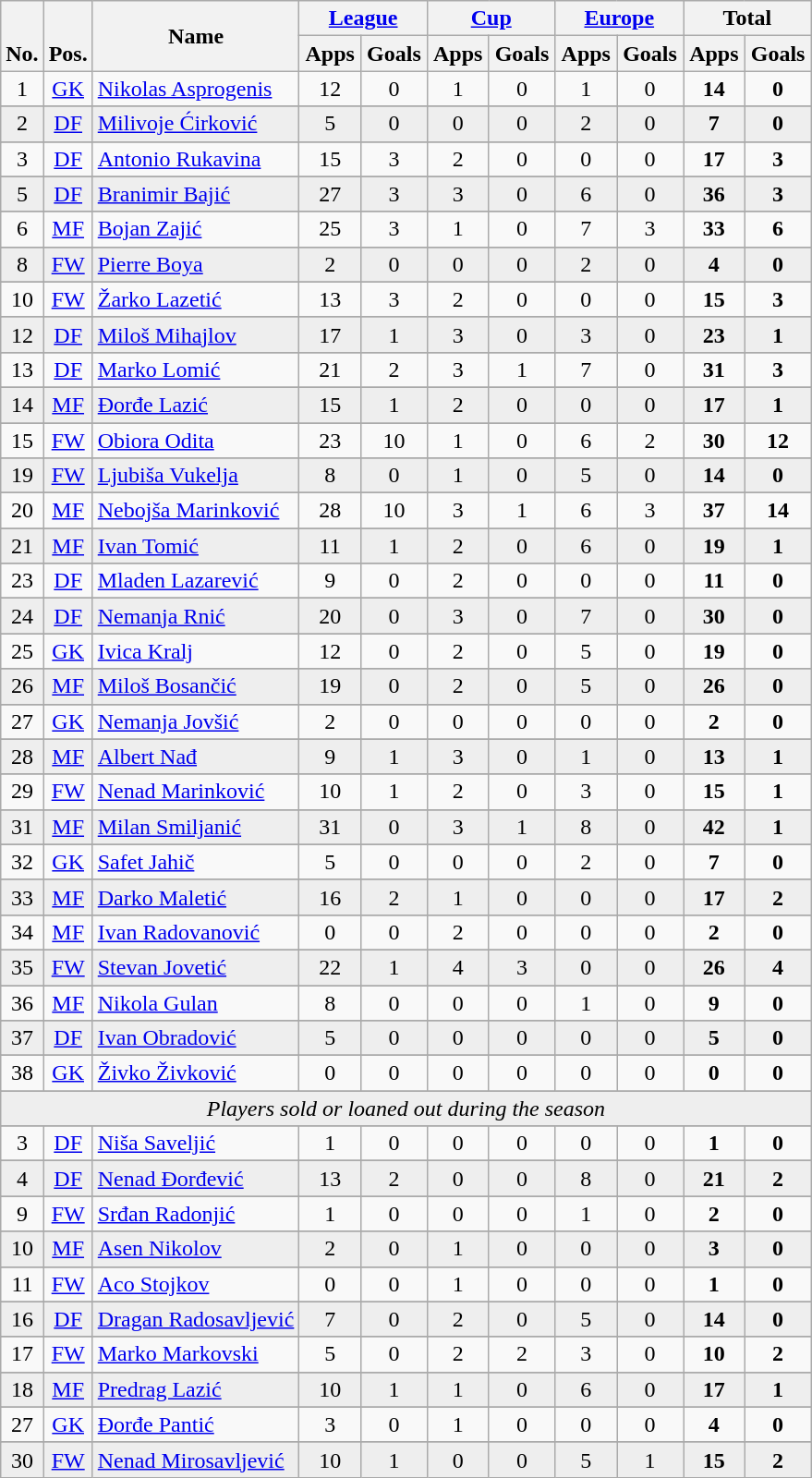<table class="wikitable" style="text-align:center">
<tr>
<th rowspan="2" valign="bottom">No.</th>
<th rowspan="2" valign="bottom">Pos.</th>
<th rowspan="2">Name</th>
<th colspan="2" width="85"><a href='#'>League</a></th>
<th colspan="2" width="85"><a href='#'>Cup</a></th>
<th colspan="2" width="85"><a href='#'>Europe</a></th>
<th colspan="2" width="85">Total</th>
</tr>
<tr>
<th>Apps</th>
<th>Goals</th>
<th>Apps</th>
<th>Goals</th>
<th>Apps</th>
<th>Goals</th>
<th>Apps</th>
<th>Goals</th>
</tr>
<tr>
<td>1</td>
<td><a href='#'>GK</a></td>
<td align="left"> <a href='#'>Nikolas Asprogenis</a></td>
<td>12</td>
<td>0</td>
<td>1</td>
<td>0</td>
<td>1</td>
<td>0</td>
<td><strong>14</strong></td>
<td><strong>0</strong></td>
</tr>
<tr>
</tr>
<tr bgcolor=#EEEEEE>
<td>2</td>
<td><a href='#'>DF</a></td>
<td align="left"> <a href='#'>Milivoje Ćirković</a></td>
<td>5</td>
<td>0</td>
<td>0</td>
<td>0</td>
<td>2</td>
<td>0</td>
<td><strong>7</strong></td>
<td><strong>0</strong></td>
</tr>
<tr>
</tr>
<tr>
<td>3</td>
<td><a href='#'>DF</a></td>
<td align="left"> <a href='#'>Antonio Rukavina</a></td>
<td>15</td>
<td>3</td>
<td>2</td>
<td>0</td>
<td>0</td>
<td>0</td>
<td><strong>17</strong></td>
<td><strong>3</strong></td>
</tr>
<tr>
</tr>
<tr bgcolor=#EEEEEE>
<td>5</td>
<td><a href='#'>DF</a></td>
<td align="left"> <a href='#'>Branimir Bajić</a></td>
<td>27</td>
<td>3</td>
<td>3</td>
<td>0</td>
<td>6</td>
<td>0</td>
<td><strong>36</strong></td>
<td><strong>3</strong></td>
</tr>
<tr>
</tr>
<tr>
<td>6</td>
<td><a href='#'>MF</a></td>
<td align="left"> <a href='#'>Bojan Zajić</a></td>
<td>25</td>
<td>3</td>
<td>1</td>
<td>0</td>
<td>7</td>
<td>3</td>
<td><strong>33</strong></td>
<td><strong>6</strong></td>
</tr>
<tr>
</tr>
<tr bgcolor=#EEEEEE>
<td>8</td>
<td><a href='#'>FW</a></td>
<td align="left"> <a href='#'>Pierre Boya</a></td>
<td>2</td>
<td>0</td>
<td>0</td>
<td>0</td>
<td>2</td>
<td>0</td>
<td><strong>4</strong></td>
<td><strong>0</strong></td>
</tr>
<tr>
</tr>
<tr>
<td>10</td>
<td><a href='#'>FW</a></td>
<td align="left"> <a href='#'>Žarko Lazetić</a></td>
<td>13</td>
<td>3</td>
<td>2</td>
<td>0</td>
<td>0</td>
<td>0</td>
<td><strong>15</strong></td>
<td><strong>3</strong></td>
</tr>
<tr>
</tr>
<tr bgcolor=#EEEEEE>
<td>12</td>
<td><a href='#'>DF</a></td>
<td align="left"> <a href='#'>Miloš Mihajlov</a></td>
<td>17</td>
<td>1</td>
<td>3</td>
<td>0</td>
<td>3</td>
<td>0</td>
<td><strong>23</strong></td>
<td><strong>1</strong></td>
</tr>
<tr>
</tr>
<tr>
<td>13</td>
<td><a href='#'>DF</a></td>
<td align="left"> <a href='#'>Marko Lomić</a></td>
<td>21</td>
<td>2</td>
<td>3</td>
<td>1</td>
<td>7</td>
<td>0</td>
<td><strong>31</strong></td>
<td><strong>3</strong></td>
</tr>
<tr>
</tr>
<tr bgcolor=#EEEEEE>
<td>14</td>
<td><a href='#'>MF</a></td>
<td align="left"> <a href='#'>Đorđe Lazić</a></td>
<td>15</td>
<td>1</td>
<td>2</td>
<td>0</td>
<td>0</td>
<td>0</td>
<td><strong>17</strong></td>
<td><strong>1</strong></td>
</tr>
<tr>
</tr>
<tr>
<td>15</td>
<td><a href='#'>FW</a></td>
<td align="left"> <a href='#'>Obiora Odita</a></td>
<td>23</td>
<td>10</td>
<td>1</td>
<td>0</td>
<td>6</td>
<td>2</td>
<td><strong>30</strong></td>
<td><strong>12</strong></td>
</tr>
<tr>
</tr>
<tr bgcolor=#EEEEEE>
<td>19</td>
<td><a href='#'>FW</a></td>
<td align="left"> <a href='#'>Ljubiša Vukelja</a></td>
<td>8</td>
<td>0</td>
<td>1</td>
<td>0</td>
<td>5</td>
<td>0</td>
<td><strong>14</strong></td>
<td><strong>0</strong></td>
</tr>
<tr>
</tr>
<tr>
<td>20</td>
<td><a href='#'>MF</a></td>
<td align="left"> <a href='#'>Nebojša Marinković</a></td>
<td>28</td>
<td>10</td>
<td>3</td>
<td>1</td>
<td>6</td>
<td>3</td>
<td><strong>37</strong></td>
<td><strong>14</strong></td>
</tr>
<tr>
</tr>
<tr bgcolor=#EEEEEE>
<td>21</td>
<td><a href='#'>MF</a></td>
<td align="left"> <a href='#'>Ivan Tomić</a></td>
<td>11</td>
<td>1</td>
<td>2</td>
<td>0</td>
<td>6</td>
<td>0</td>
<td><strong>19</strong></td>
<td><strong>1</strong></td>
</tr>
<tr>
</tr>
<tr>
<td>23</td>
<td><a href='#'>DF</a></td>
<td align="left"> <a href='#'>Mladen Lazarević</a></td>
<td>9</td>
<td>0</td>
<td>2</td>
<td>0</td>
<td>0</td>
<td>0</td>
<td><strong>11</strong></td>
<td><strong>0</strong></td>
</tr>
<tr>
</tr>
<tr bgcolor=#EEEEEE>
<td>24</td>
<td><a href='#'>DF</a></td>
<td align="left"> <a href='#'>Nemanja Rnić</a></td>
<td>20</td>
<td>0</td>
<td>3</td>
<td>0</td>
<td>7</td>
<td>0</td>
<td><strong>30</strong></td>
<td><strong>0</strong></td>
</tr>
<tr>
</tr>
<tr>
<td>25</td>
<td><a href='#'>GK</a></td>
<td align="left"> <a href='#'>Ivica Kralj</a></td>
<td>12</td>
<td>0</td>
<td>2</td>
<td>0</td>
<td>5</td>
<td>0</td>
<td><strong>19</strong></td>
<td><strong>0</strong></td>
</tr>
<tr>
</tr>
<tr bgcolor=#EEEEEE>
<td>26</td>
<td><a href='#'>MF</a></td>
<td align="left"> <a href='#'>Miloš Bosančić</a></td>
<td>19</td>
<td>0</td>
<td>2</td>
<td>0</td>
<td>5</td>
<td>0</td>
<td><strong>26</strong></td>
<td><strong>0</strong></td>
</tr>
<tr>
</tr>
<tr>
<td>27</td>
<td><a href='#'>GK</a></td>
<td align="left"> <a href='#'>Nemanja Jovšić</a></td>
<td>2</td>
<td>0</td>
<td>0</td>
<td>0</td>
<td>0</td>
<td>0</td>
<td><strong>2</strong></td>
<td><strong>0</strong></td>
</tr>
<tr>
</tr>
<tr bgcolor=#EEEEEE>
<td>28</td>
<td><a href='#'>MF</a></td>
<td align="left"> <a href='#'>Albert Nađ</a></td>
<td>9</td>
<td>1</td>
<td>3</td>
<td>0</td>
<td>1</td>
<td>0</td>
<td><strong>13</strong></td>
<td><strong>1</strong></td>
</tr>
<tr>
</tr>
<tr>
<td>29</td>
<td><a href='#'>FW</a></td>
<td align="left"> <a href='#'>Nenad Marinković</a></td>
<td>10</td>
<td>1</td>
<td>2</td>
<td>0</td>
<td>3</td>
<td>0</td>
<td><strong>15</strong></td>
<td><strong>1</strong></td>
</tr>
<tr>
</tr>
<tr bgcolor=#EEEEEE>
<td>31</td>
<td><a href='#'>MF</a></td>
<td align="left"> <a href='#'>Milan Smiljanić</a></td>
<td>31</td>
<td>0</td>
<td>3</td>
<td>1</td>
<td>8</td>
<td>0</td>
<td><strong>42</strong></td>
<td><strong>1</strong></td>
</tr>
<tr>
</tr>
<tr>
<td>32</td>
<td><a href='#'>GK</a></td>
<td align="left"> <a href='#'>Safet Jahič</a></td>
<td>5</td>
<td>0</td>
<td>0</td>
<td>0</td>
<td>2</td>
<td>0</td>
<td><strong>7</strong></td>
<td><strong>0</strong></td>
</tr>
<tr>
</tr>
<tr bgcolor=#EEEEEE>
<td>33</td>
<td><a href='#'>MF</a></td>
<td align="left"> <a href='#'>Darko Maletić</a></td>
<td>16</td>
<td>2</td>
<td>1</td>
<td>0</td>
<td>0</td>
<td>0</td>
<td><strong>17</strong></td>
<td><strong>2</strong></td>
</tr>
<tr>
</tr>
<tr>
<td>34</td>
<td><a href='#'>MF</a></td>
<td align="left"> <a href='#'>Ivan Radovanović</a></td>
<td>0</td>
<td>0</td>
<td>2</td>
<td>0</td>
<td>0</td>
<td>0</td>
<td><strong>2</strong></td>
<td><strong>0</strong></td>
</tr>
<tr>
</tr>
<tr bgcolor=#EEEEEE>
<td>35</td>
<td><a href='#'>FW</a></td>
<td align="left"> <a href='#'>Stevan Jovetić</a></td>
<td>22</td>
<td>1</td>
<td>4</td>
<td>3</td>
<td>0</td>
<td>0</td>
<td><strong>26</strong></td>
<td><strong>4</strong></td>
</tr>
<tr>
</tr>
<tr>
<td>36</td>
<td><a href='#'>MF</a></td>
<td align="left"> <a href='#'>Nikola Gulan</a></td>
<td>8</td>
<td>0</td>
<td>0</td>
<td>0</td>
<td>1</td>
<td>0</td>
<td><strong>9</strong></td>
<td><strong>0</strong></td>
</tr>
<tr>
</tr>
<tr bgcolor=#EEEEEE>
<td>37</td>
<td><a href='#'>DF</a></td>
<td align="left"> <a href='#'>Ivan Obradović</a></td>
<td>5</td>
<td>0</td>
<td>0</td>
<td>0</td>
<td>0</td>
<td>0</td>
<td><strong>5</strong></td>
<td><strong>0</strong></td>
</tr>
<tr>
</tr>
<tr>
<td>38</td>
<td><a href='#'>GK</a></td>
<td align="left"> <a href='#'>Živko Živković</a></td>
<td>0</td>
<td>0</td>
<td>0</td>
<td>0</td>
<td>0</td>
<td>0</td>
<td><strong>0</strong></td>
<td><strong>0</strong></td>
</tr>
<tr>
</tr>
<tr bgcolor=#EEEEEE>
<td colspan="13"><em>Players sold or loaned out during the season</em></td>
</tr>
<tr>
</tr>
<tr>
<td>3</td>
<td><a href='#'>DF</a></td>
<td align="left"> <a href='#'>Niša Saveljić</a></td>
<td>1</td>
<td>0</td>
<td>0</td>
<td>0</td>
<td>0</td>
<td>0</td>
<td><strong>1</strong></td>
<td><strong>0</strong></td>
</tr>
<tr>
</tr>
<tr bgcolor=#EEEEEE>
<td>4</td>
<td><a href='#'>DF</a></td>
<td align="left"> <a href='#'>Nenad Đorđević</a></td>
<td>13</td>
<td>2</td>
<td>0</td>
<td>0</td>
<td>8</td>
<td>0</td>
<td><strong>21</strong></td>
<td><strong>2</strong></td>
</tr>
<tr>
</tr>
<tr>
<td>9</td>
<td><a href='#'>FW</a></td>
<td align="left"> <a href='#'>Srđan Radonjić</a></td>
<td>1</td>
<td>0</td>
<td>0</td>
<td>0</td>
<td>1</td>
<td>0</td>
<td><strong>2</strong></td>
<td><strong>0</strong></td>
</tr>
<tr>
</tr>
<tr bgcolor=#EEEEEE>
<td>10</td>
<td><a href='#'>MF</a></td>
<td align="left"> <a href='#'>Asen Nikolov</a></td>
<td>2</td>
<td>0</td>
<td>1</td>
<td>0</td>
<td>0</td>
<td>0</td>
<td><strong>3</strong></td>
<td><strong>0</strong></td>
</tr>
<tr>
</tr>
<tr>
<td>11</td>
<td><a href='#'>FW</a></td>
<td align="left"> <a href='#'>Aco Stojkov</a></td>
<td>0</td>
<td>0</td>
<td>1</td>
<td>0</td>
<td>0</td>
<td>0</td>
<td><strong>1</strong></td>
<td><strong>0</strong></td>
</tr>
<tr>
</tr>
<tr bgcolor=#EEEEEE>
<td>16</td>
<td><a href='#'>DF</a></td>
<td align="left"> <a href='#'>Dragan Radosavljević</a></td>
<td>7</td>
<td>0</td>
<td>2</td>
<td>0</td>
<td>5</td>
<td>0</td>
<td><strong>14</strong></td>
<td><strong>0</strong></td>
</tr>
<tr>
</tr>
<tr>
<td>17</td>
<td><a href='#'>FW</a></td>
<td align="left"> <a href='#'>Marko Markovski</a></td>
<td>5</td>
<td>0</td>
<td>2</td>
<td>2</td>
<td>3</td>
<td>0</td>
<td><strong>10</strong></td>
<td><strong>2</strong></td>
</tr>
<tr>
</tr>
<tr bgcolor=#EEEEEE>
<td>18</td>
<td><a href='#'>MF</a></td>
<td align="left"> <a href='#'>Predrag Lazić</a></td>
<td>10</td>
<td>1</td>
<td>1</td>
<td>0</td>
<td>6</td>
<td>0</td>
<td><strong>17</strong></td>
<td><strong>1</strong></td>
</tr>
<tr>
</tr>
<tr>
<td>27</td>
<td><a href='#'>GK</a></td>
<td align="left"> <a href='#'>Đorđe Pantić</a></td>
<td>3</td>
<td>0</td>
<td>1</td>
<td>0</td>
<td>0</td>
<td>0</td>
<td><strong>4</strong></td>
<td><strong>0</strong></td>
</tr>
<tr>
</tr>
<tr bgcolor=#EEEEEE>
<td>30</td>
<td><a href='#'>FW</a></td>
<td align="left"> <a href='#'>Nenad Mirosavljević</a></td>
<td>10</td>
<td>1</td>
<td>0</td>
<td>0</td>
<td>5</td>
<td>1</td>
<td><strong>15</strong></td>
<td><strong>2</strong></td>
</tr>
</table>
